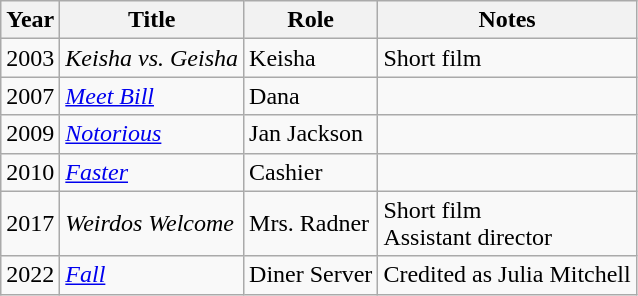<table class="wikitable sortable">
<tr>
<th>Year</th>
<th>Title</th>
<th>Role</th>
<th>Notes</th>
</tr>
<tr>
<td>2003</td>
<td><em>Keisha vs. Geisha</em></td>
<td>Keisha</td>
<td>Short film</td>
</tr>
<tr>
<td>2007</td>
<td><em><a href='#'>Meet Bill</a></em></td>
<td>Dana</td>
<td></td>
</tr>
<tr>
<td>2009</td>
<td><em><a href='#'>Notorious</a></em></td>
<td>Jan Jackson</td>
<td></td>
</tr>
<tr>
<td>2010</td>
<td><em><a href='#'>Faster</a></em></td>
<td>Cashier</td>
<td></td>
</tr>
<tr>
<td>2017</td>
<td><em>Weirdos Welcome</em></td>
<td>Mrs. Radner</td>
<td>Short film<br>Assistant director</td>
</tr>
<tr>
<td>2022</td>
<td><em><a href='#'>Fall</a></em></td>
<td>Diner Server</td>
<td>Credited as Julia Mitchell</td>
</tr>
</table>
